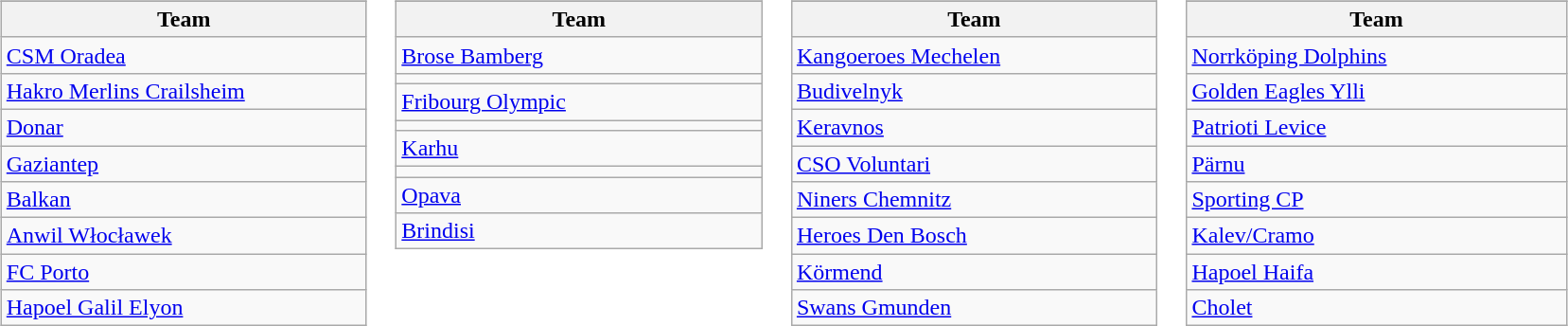<table>
<tr valign=top>
<td><br><table class="wikitable">
<tr>
</tr>
<tr>
<th width=250>Team</th>
</tr>
<tr>
<td> <a href='#'>CSM Oradea</a></td>
</tr>
<tr>
<td> <a href='#'>Hakro Merlins Crailsheim</a></td>
</tr>
<tr>
<td> <a href='#'>Donar</a></td>
</tr>
<tr>
<td> <a href='#'>Gaziantep</a></td>
</tr>
<tr>
<td> <a href='#'>Balkan</a></td>
</tr>
<tr>
<td> <a href='#'>Anwil Włocławek</a></td>
</tr>
<tr>
<td> <a href='#'>FC Porto</a></td>
</tr>
<tr>
<td> <a href='#'>Hapoel Galil Elyon</a></td>
</tr>
</table>
</td>
<td><br><table class="wikitable">
<tr>
</tr>
<tr>
<th width=250>Team</th>
</tr>
<tr>
<td> <a href='#'>Brose Bamberg</a></td>
</tr>
<tr>
<td> </td>
</tr>
<tr>
<td> <a href='#'>Fribourg Olympic</a></td>
</tr>
<tr>
<td> </td>
</tr>
<tr>
<td> <a href='#'>Karhu</a></td>
</tr>
<tr>
<td> </td>
</tr>
<tr>
<td> <a href='#'>Opava</a></td>
</tr>
<tr>
<td> <a href='#'>Brindisi</a></td>
</tr>
</table>
</td>
<td><br><table class="wikitable">
<tr>
</tr>
<tr>
<th width=250>Team</th>
</tr>
<tr>
<td> <a href='#'>Kangoeroes Mechelen</a></td>
</tr>
<tr>
<td> <a href='#'>Budivelnyk</a></td>
</tr>
<tr>
<td> <a href='#'>Keravnos</a></td>
</tr>
<tr>
<td> <a href='#'>CSO Voluntari</a></td>
</tr>
<tr>
<td> <a href='#'>Niners Chemnitz</a></td>
</tr>
<tr>
<td> <a href='#'>Heroes Den Bosch</a></td>
</tr>
<tr>
<td> <a href='#'>Körmend</a></td>
</tr>
<tr>
<td> <a href='#'>Swans Gmunden</a></td>
</tr>
</table>
</td>
<td><br><table class="wikitable">
<tr>
</tr>
<tr>
<th width=260>Team</th>
</tr>
<tr>
<td> <a href='#'>Norrköping Dolphins</a></td>
</tr>
<tr>
<td> <a href='#'>Golden Eagles Ylli</a></td>
</tr>
<tr>
<td> <a href='#'>Patrioti Levice</a></td>
</tr>
<tr>
<td> <a href='#'>Pärnu</a></td>
</tr>
<tr>
<td> <a href='#'>Sporting CP</a> </td>
</tr>
<tr>
<td> <a href='#'>Kalev/Cramo</a> </td>
</tr>
<tr>
<td> <a href='#'>Hapoel Haifa</a> </td>
</tr>
<tr>
<td> <a href='#'>Cholet</a> </td>
</tr>
</table>
</td>
</tr>
</table>
